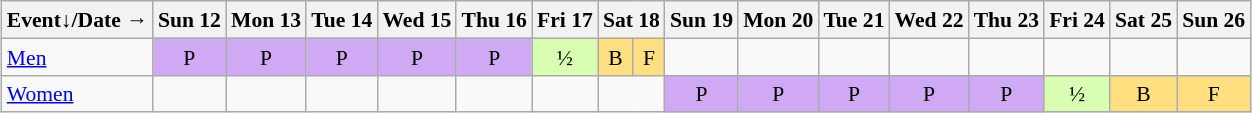<table class="wikitable" style="margin:0.5em auto; font-size:90%; line-height:1.25em;">
<tr style="text-align:center;">
<th>Event↓/Date →</th>
<th>Sun 12</th>
<th>Mon 13</th>
<th>Tue 14</th>
<th>Wed 15</th>
<th>Thu 16</th>
<th>Fri 17</th>
<th colspan=2>Sat 18</th>
<th>Sun 19</th>
<th>Mon 20</th>
<th>Tue 21</th>
<th>Wed 22</th>
<th>Thu 23</th>
<th>Fri 24</th>
<th>Sat 25</th>
<th>Sun 26</th>
</tr>
<tr style="text-align:center;">
<td style="text-align:left;"><a href='#'>Men</a></td>
<td style="background-color:#D0A9F5;">P</td>
<td style="background-color:#D0A9F5;">P</td>
<td style="background-color:#D0A9F5;">P</td>
<td style="background-color:#D0A9F5;">P</td>
<td style="background-color:#D0A9F5;">P</td>
<td style="background-color:#D9FFB2;">½</td>
<td style="background-color:#FFDF80;">B</td>
<td style="background-color:#FFDF80;">F</td>
<td></td>
<td></td>
<td></td>
<td></td>
<td></td>
<td></td>
<td></td>
<td></td>
</tr>
<tr style="text-align:center;">
<td style="text-align:left;"><a href='#'>Women</a></td>
<td></td>
<td></td>
<td></td>
<td></td>
<td></td>
<td></td>
<td colspan=2></td>
<td style="background-color:#D0A9F5;">P</td>
<td style="background-color:#D0A9F5;">P</td>
<td style="background-color:#D0A9F5;">P</td>
<td style="background-color:#D0A9F5;">P</td>
<td style="background-color:#D0A9F5;">P</td>
<td style="background-color:#D9FFB2;">½</td>
<td style="background-color:#FFDF80;">B</td>
<td style="background-color:#FFDF80;">F</td>
</tr>
</table>
